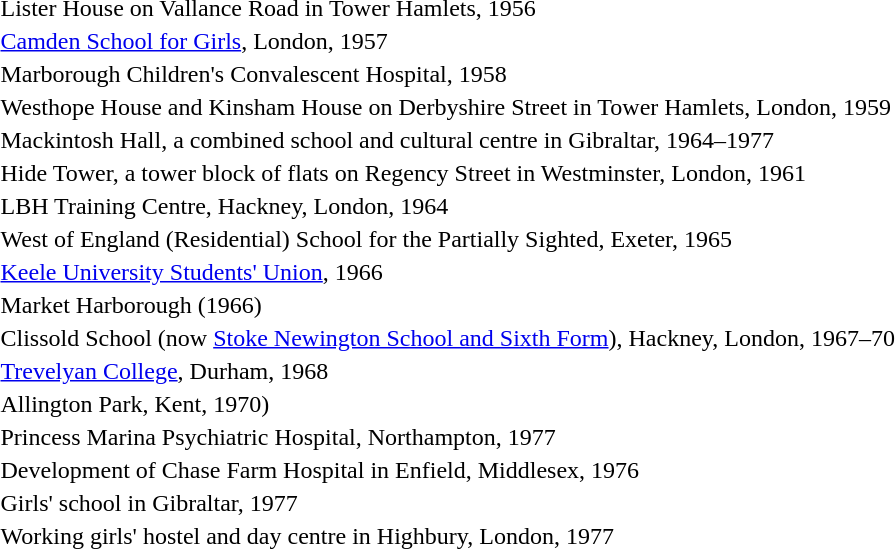<table>
<tr>
<td>Lister House on Vallance Road in Tower Hamlets, 1956</td>
</tr>
<tr>
<td><a href='#'>Camden School for Girls</a>, London, 1957</td>
</tr>
<tr>
<td>Marborough Children's Convalescent Hospital, 1958</td>
</tr>
<tr>
<td>Westhope House and Kinsham House on Derbyshire Street in Tower Hamlets, London, 1959</td>
</tr>
<tr>
<td>Mackintosh Hall, a combined school and cultural centre in Gibraltar, 1964–1977</td>
</tr>
<tr>
<td>Hide Tower, a tower block of flats on Regency Street in Westminster, London, 1961</td>
</tr>
<tr>
<td>LBH Training Centre, Hackney, London, 1964</td>
</tr>
<tr>
<td>West of England (Residential) School for the Partially Sighted, Exeter, 1965</td>
</tr>
<tr>
<td><a href='#'>Keele University Students' Union</a>, 1966</td>
</tr>
<tr>
<td>Market Harborough (1966)</td>
</tr>
<tr>
<td>Clissold School (now <a href='#'>Stoke Newington School and Sixth Form</a>), Hackney, London, 1967–70</td>
</tr>
<tr>
<td><a href='#'>Trevelyan College</a>, Durham, 1968</td>
</tr>
<tr>
<td>Allington Park, Kent, 1970)</td>
</tr>
<tr>
<td>Princess Marina Psychiatric Hospital, Northampton, 1977</td>
</tr>
<tr>
<td>Development of Chase Farm Hospital in Enfield, Middlesex, 1976</td>
</tr>
<tr>
<td>Girls' school in Gibraltar, 1977</td>
</tr>
<tr>
<td>Working girls' hostel and day centre in Highbury, London, 1977</td>
</tr>
</table>
